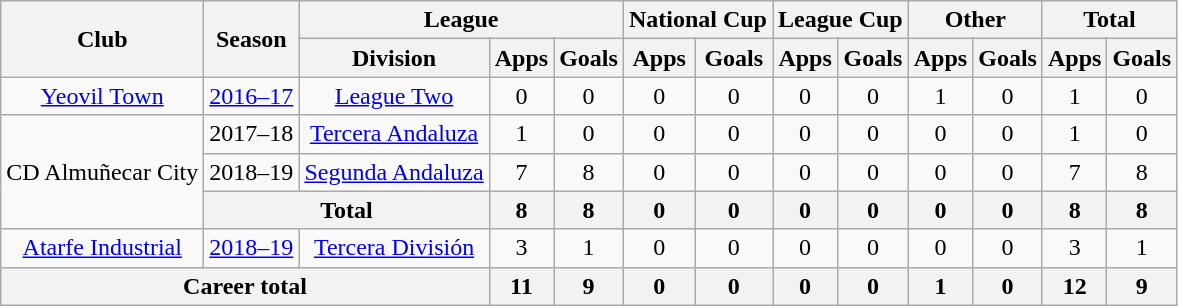<table class="wikitable" style="text-align: center;">
<tr>
<th rowspan="2">Club</th>
<th rowspan="2">Season</th>
<th colspan="3">League</th>
<th colspan="2">National Cup</th>
<th colspan="2">League Cup</th>
<th colspan="2">Other</th>
<th colspan="2">Total</th>
</tr>
<tr>
<th>Division</th>
<th>Apps</th>
<th>Goals</th>
<th>Apps</th>
<th>Goals</th>
<th>Apps</th>
<th>Goals</th>
<th>Apps</th>
<th>Goals</th>
<th>Apps</th>
<th>Goals</th>
</tr>
<tr>
<td><a href='#'>Yeovil Town</a></td>
<td><a href='#'>2016–17</a></td>
<td><a href='#'>League Two</a></td>
<td>0</td>
<td>0</td>
<td>0</td>
<td>0</td>
<td>0</td>
<td>0</td>
<td>1</td>
<td>0</td>
<td>1</td>
<td>0</td>
</tr>
<tr>
<td rowspan=3>CD Almuñecar City</td>
<td>2017–18</td>
<td><a href='#'>Tercera Andaluza</a></td>
<td>1</td>
<td>0</td>
<td>0</td>
<td>0</td>
<td>0</td>
<td>0</td>
<td>0</td>
<td>0</td>
<td>1</td>
<td>0</td>
</tr>
<tr>
<td>2018–19</td>
<td><a href='#'>Segunda Andaluza</a></td>
<td>7</td>
<td>8</td>
<td>0</td>
<td>0</td>
<td>0</td>
<td>0</td>
<td>0</td>
<td>0</td>
<td>7</td>
<td>8</td>
</tr>
<tr>
<th colspan=2>Total</th>
<th>8</th>
<th>8</th>
<th>0</th>
<th>0</th>
<th>0</th>
<th>0</th>
<th>0</th>
<th>0</th>
<th>8</th>
<th>8</th>
</tr>
<tr>
<td><a href='#'>Atarfe Industrial</a></td>
<td><a href='#'>2018–19</a></td>
<td><a href='#'>Tercera División</a></td>
<td>3</td>
<td>1</td>
<td>0</td>
<td>0</td>
<td>0</td>
<td>0</td>
<td>0</td>
<td>0</td>
<td>3</td>
<td>1</td>
</tr>
<tr>
<th colspan=3>Career total</th>
<th>11</th>
<th>9</th>
<th>0</th>
<th>0</th>
<th>0</th>
<th>0</th>
<th>1</th>
<th>0</th>
<th>12</th>
<th>9</th>
</tr>
</table>
